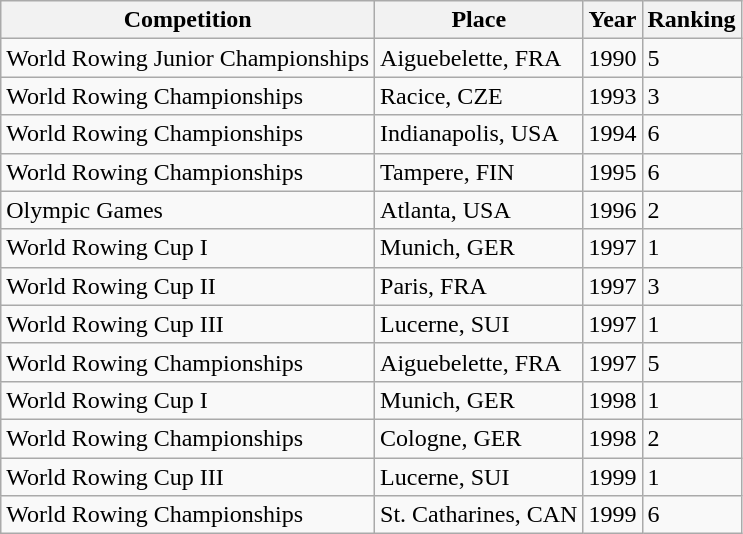<table class="wikitable">
<tr>
<th>Competition</th>
<th>Place</th>
<th>Year</th>
<th>Ranking</th>
</tr>
<tr>
<td>World Rowing Junior Championships</td>
<td>Aiguebelette, FRA</td>
<td>1990</td>
<td>5</td>
</tr>
<tr>
<td>World Rowing Championships</td>
<td>Racice, CZE</td>
<td>1993</td>
<td>3</td>
</tr>
<tr>
<td>World Rowing Championships</td>
<td>Indianapolis, USA</td>
<td>1994</td>
<td>6</td>
</tr>
<tr>
<td>World Rowing Championships</td>
<td>Tampere, FIN</td>
<td>1995</td>
<td>6</td>
</tr>
<tr>
<td>Olympic Games</td>
<td>Atlanta, USA</td>
<td>1996</td>
<td>2</td>
</tr>
<tr>
<td>World Rowing Cup I</td>
<td>Munich, GER</td>
<td>1997</td>
<td>1</td>
</tr>
<tr>
<td>World Rowing Cup II</td>
<td>Paris, FRA</td>
<td>1997</td>
<td>3</td>
</tr>
<tr>
<td>World Rowing Cup III</td>
<td>Lucerne, SUI</td>
<td>1997</td>
<td>1</td>
</tr>
<tr>
<td>World Rowing Championships</td>
<td>Aiguebelette, FRA</td>
<td>1997</td>
<td>5</td>
</tr>
<tr>
<td>World Rowing Cup I</td>
<td>Munich, GER</td>
<td>1998</td>
<td>1</td>
</tr>
<tr>
<td>World Rowing Championships</td>
<td>Cologne, GER</td>
<td>1998</td>
<td>2</td>
</tr>
<tr>
<td>World Rowing Cup III</td>
<td>Lucerne, SUI</td>
<td>1999</td>
<td>1</td>
</tr>
<tr>
<td>World Rowing Championships</td>
<td>St. Catharines, CAN</td>
<td>1999</td>
<td>6</td>
</tr>
</table>
